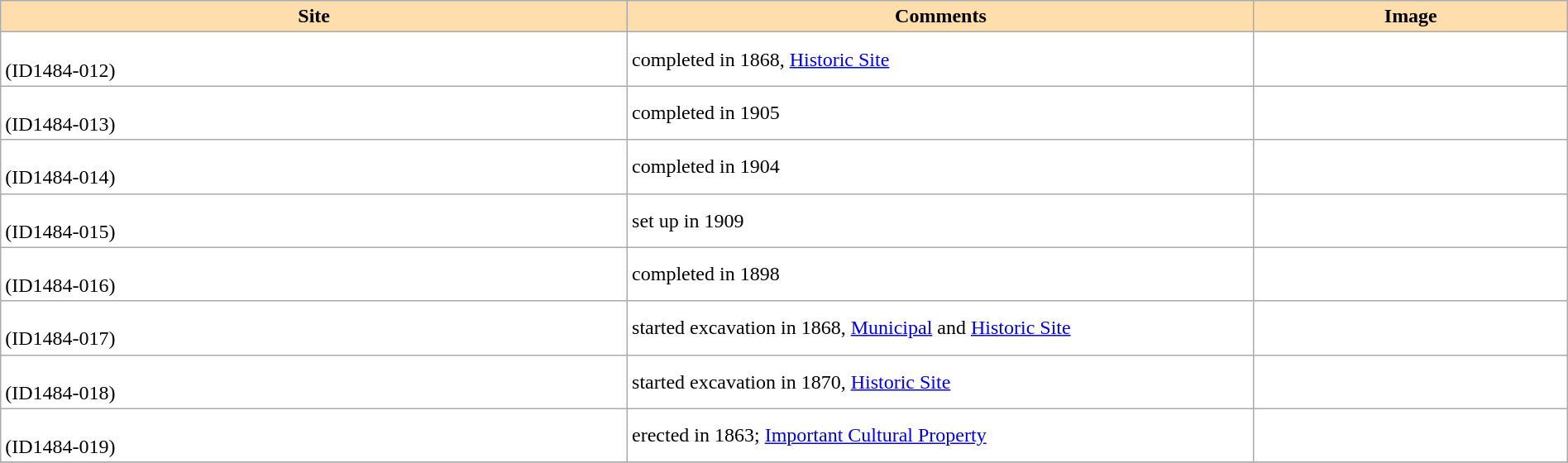<table class="wikitable sortable"  width="100%" style="background:#ffffff;">
<tr>
<th width="40%" align="left" style="background:#ffdead;">Site</th>
<th width="40%" align="left" style="background:#ffdead;" class="unsortable">Comments</th>
<th width="20" align="left" style="background:#ffdead;" class="unsortable">Image</th>
</tr>
<tr>
<td><br>(ID1484-012)</td>
<td>completed in 1868, <a href='#'>Historic Site</a></td>
<td></td>
</tr>
<tr>
<td><br> (ID1484-013)</td>
<td>completed in 1905</td>
<td></td>
</tr>
<tr>
<td><br> (ID1484-014)</td>
<td>completed in 1904</td>
<td></td>
</tr>
<tr>
<td><br>(ID1484-015)</td>
<td>set up in 1909</td>
<td></td>
</tr>
<tr>
<td><br>(ID1484-016)</td>
<td>completed in 1898</td>
<td></td>
</tr>
<tr>
<td><br>(ID1484-017)</td>
<td>started excavation in 1868, <a href='#'>Municipal</a> and <a href='#'>Historic Site</a></td>
<td></td>
</tr>
<tr>
<td><br>(ID1484-018)</td>
<td>started excavation in 1870, <a href='#'>Historic Site</a></td>
<td></td>
</tr>
<tr>
<td><br>(ID1484-019)</td>
<td>erected in 1863; <a href='#'>Important Cultural Property</a></td>
<td></td>
</tr>
<tr>
</tr>
</table>
